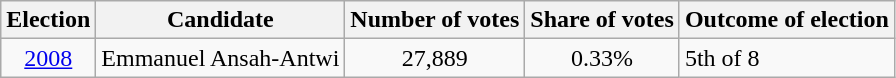<table class="sortable wikitable">
<tr>
<th>Election</th>
<th>Candidate</th>
<th>Number of votes</th>
<th>Share of votes</th>
<th>Outcome of election</th>
</tr>
<tr>
<td align=center><a href='#'>2008</a></td>
<td align=center>Emmanuel Ansah-Antwi</td>
<td align=center>27,889</td>
<td align=center>0.33%</td>
<td align=left>5th of 8</td>
</tr>
</table>
